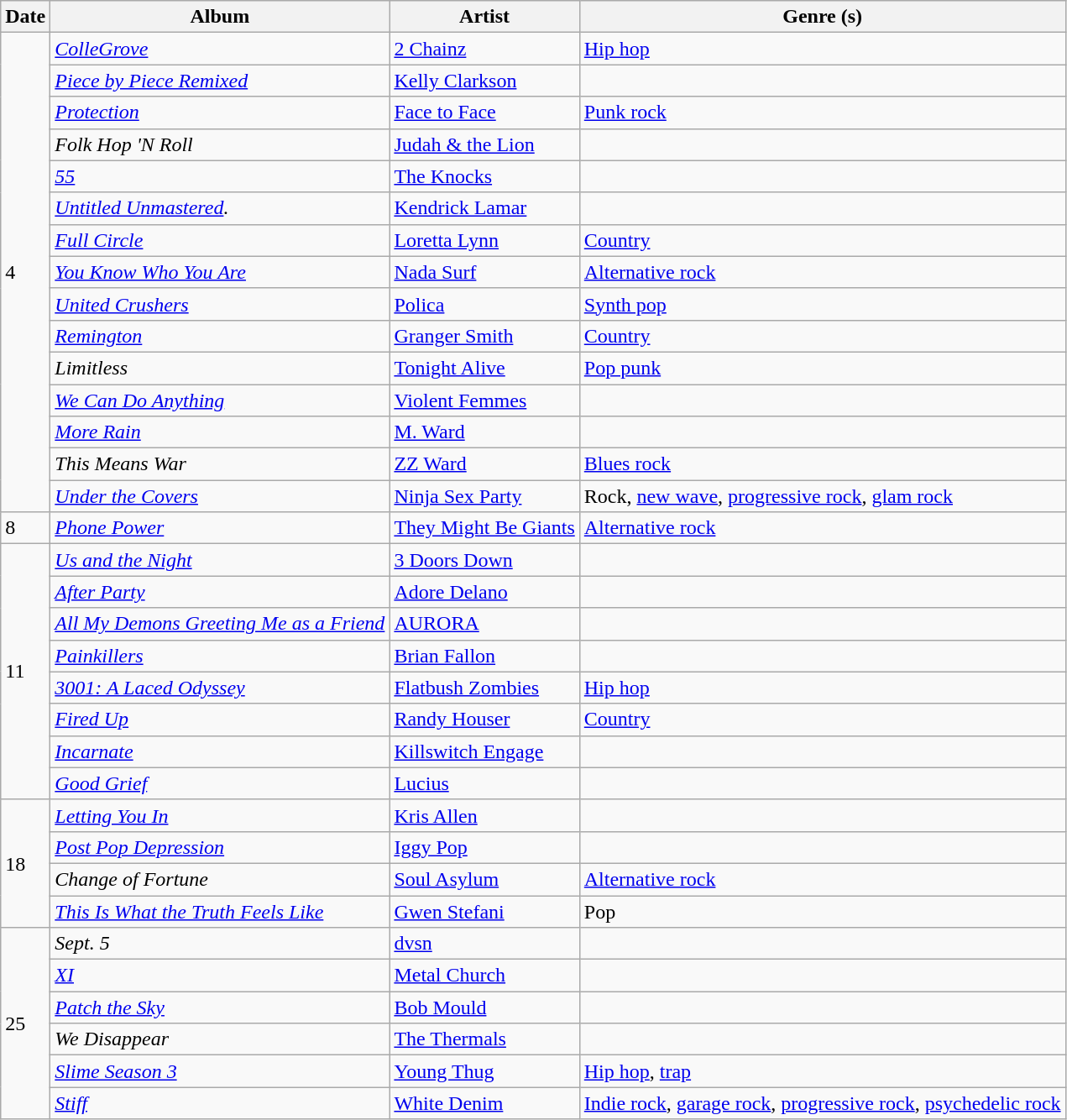<table class="wikitable" style="text-align: left">
<tr>
<th>Date</th>
<th>Album</th>
<th>Artist</th>
<th>Genre (s)</th>
</tr>
<tr>
<td rowspan="15">4</td>
<td><em><a href='#'>ColleGrove</a></em></td>
<td><a href='#'>2 Chainz</a></td>
<td><a href='#'>Hip hop</a></td>
</tr>
<tr>
<td><em><a href='#'>Piece by Piece Remixed</a></em></td>
<td><a href='#'>Kelly Clarkson</a></td>
<td></td>
</tr>
<tr>
<td><em><a href='#'>Protection</a></em></td>
<td><a href='#'>Face to Face</a></td>
<td><a href='#'>Punk rock</a></td>
</tr>
<tr>
<td><em>Folk Hop 'N Roll</em></td>
<td><a href='#'>Judah & the Lion</a></td>
<td></td>
</tr>
<tr>
<td><em><a href='#'>55</a></em></td>
<td><a href='#'>The Knocks</a></td>
<td></td>
</tr>
<tr>
<td><em><a href='#'>Untitled Unmastered</a>.</em></td>
<td><a href='#'>Kendrick Lamar</a></td>
<td></td>
</tr>
<tr>
<td><em><a href='#'>Full Circle</a></em></td>
<td><a href='#'>Loretta Lynn</a></td>
<td><a href='#'>Country</a></td>
</tr>
<tr>
<td><em><a href='#'>You Know Who You Are</a></em></td>
<td><a href='#'>Nada Surf</a></td>
<td><a href='#'>Alternative rock</a></td>
</tr>
<tr>
<td><em><a href='#'>United Crushers</a></em></td>
<td><a href='#'>Polica</a></td>
<td><a href='#'>Synth pop</a></td>
</tr>
<tr>
<td><em><a href='#'>Remington</a></em></td>
<td><a href='#'>Granger Smith</a></td>
<td><a href='#'>Country</a></td>
</tr>
<tr>
<td><em>Limitless</em></td>
<td><a href='#'>Tonight Alive</a></td>
<td><a href='#'>Pop punk</a></td>
</tr>
<tr>
<td><em><a href='#'>We Can Do Anything</a></em></td>
<td><a href='#'>Violent Femmes</a></td>
<td></td>
</tr>
<tr>
<td><em><a href='#'>More Rain</a></em></td>
<td><a href='#'>M. Ward</a></td>
<td></td>
</tr>
<tr>
<td><em>This Means War</em></td>
<td><a href='#'>ZZ Ward</a></td>
<td><a href='#'>Blues rock</a></td>
</tr>
<tr>
<td><em><a href='#'>Under the Covers</a></em></td>
<td><a href='#'>Ninja Sex Party</a></td>
<td>Rock, <a href='#'>new wave</a>, <a href='#'>progressive rock</a>, <a href='#'>glam rock</a></td>
</tr>
<tr>
<td>8</td>
<td><em><a href='#'>Phone Power</a></em></td>
<td><a href='#'>They Might Be Giants</a></td>
<td><a href='#'>Alternative rock</a></td>
</tr>
<tr>
<td rowspan="8">11</td>
<td><em><a href='#'>Us and the Night</a></em></td>
<td><a href='#'>3 Doors Down</a></td>
<td></td>
</tr>
<tr>
<td><em><a href='#'>After Party</a></em></td>
<td><a href='#'>Adore Delano</a></td>
<td></td>
</tr>
<tr>
<td><em><a href='#'>All My Demons Greeting Me as a Friend</a></em></td>
<td><a href='#'>AURORA</a></td>
<td></td>
</tr>
<tr>
<td><em><a href='#'>Painkillers</a></em></td>
<td><a href='#'>Brian Fallon</a></td>
<td></td>
</tr>
<tr>
<td><em><a href='#'>3001: A Laced Odyssey</a></em></td>
<td><a href='#'>Flatbush Zombies</a></td>
<td><a href='#'>Hip hop</a></td>
</tr>
<tr>
<td><em><a href='#'>Fired Up</a></em></td>
<td><a href='#'>Randy Houser</a></td>
<td><a href='#'>Country</a></td>
</tr>
<tr>
<td><em><a href='#'>Incarnate</a></em></td>
<td><a href='#'>Killswitch Engage</a></td>
<td></td>
</tr>
<tr>
<td><em><a href='#'>Good Grief</a></em></td>
<td><a href='#'>Lucius</a></td>
<td></td>
</tr>
<tr>
<td rowspan="4">18</td>
<td><em><a href='#'>Letting You In</a></em></td>
<td><a href='#'>Kris Allen</a></td>
<td></td>
</tr>
<tr>
<td><em><a href='#'>Post Pop Depression</a></em></td>
<td><a href='#'>Iggy Pop</a></td>
<td></td>
</tr>
<tr>
<td><em>Change of Fortune</em></td>
<td><a href='#'>Soul Asylum</a></td>
<td><a href='#'>Alternative rock</a></td>
</tr>
<tr>
<td><em><a href='#'>This Is What the Truth Feels Like</a></em></td>
<td><a href='#'>Gwen Stefani</a></td>
<td>Pop</td>
</tr>
<tr>
<td rowspan="6">25</td>
<td><em>Sept. 5</em></td>
<td><a href='#'>dvsn</a></td>
<td></td>
</tr>
<tr>
<td><em><a href='#'>XI</a></em></td>
<td><a href='#'>Metal Church</a></td>
<td></td>
</tr>
<tr>
<td><em><a href='#'>Patch the Sky</a></em></td>
<td><a href='#'>Bob Mould</a></td>
<td></td>
</tr>
<tr>
<td><em>We Disappear</em></td>
<td><a href='#'>The Thermals</a></td>
<td></td>
</tr>
<tr>
<td><em><a href='#'>Slime Season 3</a></em></td>
<td><a href='#'>Young Thug</a></td>
<td><a href='#'>Hip hop</a>, <a href='#'>trap</a></td>
</tr>
<tr>
<td><em><a href='#'>Stiff</a></em></td>
<td><a href='#'>White Denim</a></td>
<td><a href='#'>Indie rock</a>, <a href='#'>garage rock</a>, <a href='#'>progressive rock</a>, <a href='#'>psychedelic rock</a></td>
</tr>
</table>
